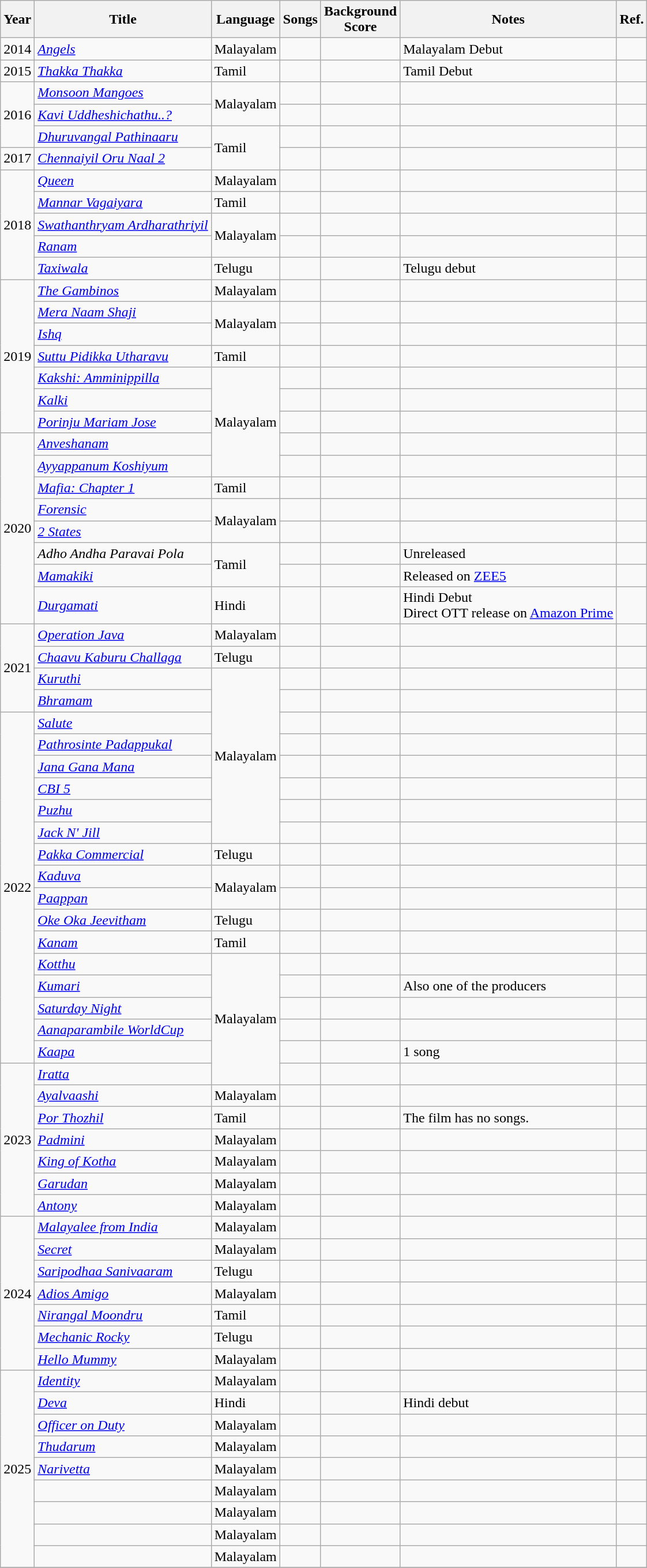<table class="wikitable">
<tr>
<th>Year</th>
<th>Title</th>
<th>Language</th>
<th>Songs</th>
<th>Background<br>Score</th>
<th>Notes</th>
<th>Ref.</th>
</tr>
<tr>
<td>2014</td>
<td><em><a href='#'>Angels</a></em></td>
<td>Malayalam</td>
<td></td>
<td></td>
<td>Malayalam Debut</td>
<td></td>
</tr>
<tr>
<td>2015</td>
<td><em><a href='#'>Thakka Thakka</a></em></td>
<td>Tamil</td>
<td></td>
<td></td>
<td>Tamil Debut</td>
<td></td>
</tr>
<tr>
<td rowspan="3">2016</td>
<td><em><a href='#'>Monsoon Mangoes</a></em></td>
<td rowspan=2>Malayalam</td>
<td></td>
<td></td>
<td></td>
<td></td>
</tr>
<tr>
<td><em><a href='#'>Kavi Uddheshichathu..?</a></em></td>
<td></td>
<td></td>
<td></td>
<td></td>
</tr>
<tr>
<td><em><a href='#'>Dhuruvangal Pathinaaru</a></em></td>
<td rowspan=2>Tamil</td>
<td></td>
<td></td>
<td></td>
<td></td>
</tr>
<tr>
<td rowspan="1">2017</td>
<td><em><a href='#'>Chennaiyil Oru Naal 2</a></em></td>
<td></td>
<td></td>
<td></td>
<td></td>
</tr>
<tr>
<td rowspan="5">2018</td>
<td><em><a href='#'>Queen</a></em></td>
<td>Malayalam</td>
<td></td>
<td></td>
<td></td>
<td></td>
</tr>
<tr>
<td><em><a href='#'>Mannar Vagaiyara</a></em></td>
<td>Tamil</td>
<td></td>
<td></td>
<td></td>
<td></td>
</tr>
<tr>
<td><em><a href='#'>Swathanthryam Ardharathriyil</a></em></td>
<td rowspan=2>Malayalam</td>
<td></td>
<td></td>
<td></td>
<td></td>
</tr>
<tr>
<td><em><a href='#'>Ranam</a></em></td>
<td></td>
<td></td>
<td></td>
<td></td>
</tr>
<tr>
<td><em><a href='#'>Taxiwala</a></em></td>
<td>Telugu</td>
<td></td>
<td></td>
<td>Telugu debut</td>
<td></td>
</tr>
<tr>
<td rowspan="7">2019</td>
<td><em><a href='#'>The Gambinos</a></em></td>
<td>Malayalam</td>
<td></td>
<td></td>
<td></td>
<td></td>
</tr>
<tr>
<td><em><a href='#'>Mera Naam Shaji</a></em></td>
<td rowspan=2>Malayalam</td>
<td></td>
<td></td>
<td></td>
<td></td>
</tr>
<tr>
<td><em><a href='#'>Ishq</a></em></td>
<td></td>
<td></td>
<td></td>
<td></td>
</tr>
<tr>
<td><em><a href='#'>Suttu Pidikka Utharavu</a></em></td>
<td>Tamil</td>
<td></td>
<td></td>
<td></td>
<td></td>
</tr>
<tr>
<td><em><a href='#'>Kakshi: Amminippilla</a></em></td>
<td rowspan=5>Malayalam</td>
<td></td>
<td></td>
<td></td>
<td></td>
</tr>
<tr>
<td><em><a href='#'>Kalki</a></em></td>
<td></td>
<td></td>
<td></td>
<td></td>
</tr>
<tr>
<td><em><a href='#'>Porinju Mariam Jose</a></em></td>
<td></td>
<td></td>
<td></td>
<td></td>
</tr>
<tr>
<td rowspan="8">2020</td>
<td><em><a href='#'>Anveshanam</a></em></td>
<td></td>
<td></td>
<td></td>
<td></td>
</tr>
<tr>
<td><em><a href='#'>Ayyappanum Koshiyum</a></em></td>
<td></td>
<td></td>
<td></td>
<td></td>
</tr>
<tr>
<td><em><a href='#'>Mafia: Chapter 1</a></em></td>
<td>Tamil</td>
<td></td>
<td></td>
<td></td>
<td></td>
</tr>
<tr>
<td><em><a href='#'>Forensic</a></em></td>
<td rowspan=2>Malayalam</td>
<td></td>
<td></td>
<td></td>
<td></td>
</tr>
<tr>
<td><em><a href='#'>2 States</a></em></td>
<td></td>
<td></td>
<td></td>
<td></td>
</tr>
<tr>
<td><em>Adho Andha Paravai Pola</em></td>
<td rowspan=2>Tamil</td>
<td></td>
<td></td>
<td>Unreleased</td>
<td></td>
</tr>
<tr>
<td><em><a href='#'>Mamakiki</a></em></td>
<td></td>
<td></td>
<td>Released on <a href='#'>ZEE5</a></td>
<td></td>
</tr>
<tr>
<td><a href='#'><em>Durgamati</em></a></td>
<td>Hindi</td>
<td></td>
<td></td>
<td>Hindi Debut<br>Direct OTT release on <a href='#'>Amazon Prime</a></td>
<td></td>
</tr>
<tr>
<td rowspan="4">2021</td>
<td><em><a href='#'>Operation Java</a></em></td>
<td Malayalam>Malayalam</td>
<td></td>
<td></td>
<td></td>
<td></td>
</tr>
<tr>
<td><em><a href='#'>Chaavu Kaburu Challaga</a></em></td>
<td>Telugu</td>
<td></td>
<td></td>
<td></td>
<td></td>
</tr>
<tr>
<td><em><a href='#'>Kuruthi</a></em></td>
<td rowspan=8>Malayalam</td>
<td></td>
<td></td>
<td></td>
<td></td>
</tr>
<tr>
<td><em><a href='#'>Bhramam</a></em></td>
<td></td>
<td></td>
<td></td>
<td></td>
</tr>
<tr>
<td rowspan="16">2022</td>
<td><em><a href='#'>Salute</a></em></td>
<td></td>
<td></td>
<td></td>
<td></td>
</tr>
<tr>
<td><em><a href='#'>Pathrosinte Padappukal</a></em></td>
<td></td>
<td></td>
<td></td>
<td></td>
</tr>
<tr>
<td><em><a href='#'>Jana Gana Mana</a></em></td>
<td></td>
<td></td>
<td></td>
<td></td>
</tr>
<tr>
<td><em><a href='#'>CBI 5</a></em></td>
<td></td>
<td></td>
<td></td>
<td></td>
</tr>
<tr>
<td><em><a href='#'>Puzhu</a></em></td>
<td></td>
<td></td>
<td></td>
<td></td>
</tr>
<tr>
<td><em><a href='#'>Jack N' Jill</a></em></td>
<td></td>
<td></td>
<td></td>
<td></td>
</tr>
<tr>
<td><em><a href='#'>Pakka Commercial</a></em></td>
<td Telugu>Telugu</td>
<td></td>
<td></td>
<td></td>
<td></td>
</tr>
<tr>
<td><em><a href='#'>Kaduva</a></em></td>
<td rowspan="2">Malayalam</td>
<td></td>
<td></td>
<td></td>
<td></td>
</tr>
<tr>
<td><em><a href='#'>Paappan</a></em></td>
<td></td>
<td></td>
<td></td>
<td></td>
</tr>
<tr>
<td><em><a href='#'>Oke Oka Jeevitham</a></em></td>
<td>Telugu</td>
<td></td>
<td></td>
<td></td>
<td></td>
</tr>
<tr>
<td><em><a href='#'>Kanam</a></em></td>
<td>Tamil</td>
<td></td>
<td></td>
<td></td>
<td></td>
</tr>
<tr>
<td><em><a href='#'>Kotthu</a></em></td>
<td rowspan=6>Malayalam</td>
<td></td>
<td></td>
<td></td>
<td></td>
</tr>
<tr>
<td><em><a href='#'>Kumari</a></em></td>
<td></td>
<td></td>
<td>Also one of the producers</td>
<td></td>
</tr>
<tr>
<td><em><a href='#'>Saturday Night</a></em></td>
<td></td>
<td></td>
<td></td>
<td></td>
</tr>
<tr>
<td><em><a href='#'>Aanaparambile WorldCup</a></em></td>
<td></td>
<td></td>
<td></td>
<td></td>
</tr>
<tr>
<td><em><a href='#'>Kaapa</a></em></td>
<td></td>
<td></td>
<td>1 song</td>
<td></td>
</tr>
<tr>
<td rowspan="7">2023</td>
<td><em><a href='#'>Iratta</a></em></td>
<td></td>
<td></td>
<td></td>
<td></td>
</tr>
<tr>
<td><em><a href='#'>Ayalvaashi</a></em></td>
<td>Malayalam</td>
<td></td>
<td></td>
<td></td>
<td></td>
</tr>
<tr>
<td><em><a href='#'>Por Thozhil</a></em></td>
<td>Tamil</td>
<td></td>
<td></td>
<td>The film has no songs.</td>
<td></td>
</tr>
<tr>
<td><em><a href='#'>Padmini</a></em></td>
<td>Malayalam</td>
<td></td>
<td></td>
<td></td>
<td></td>
</tr>
<tr>
<td><em><a href='#'>King of Kotha</a></em></td>
<td>Malayalam</td>
<td></td>
<td></td>
<td></td>
<td></td>
</tr>
<tr>
<td><em><a href='#'>Garudan</a></em></td>
<td>Malayalam</td>
<td></td>
<td></td>
<td></td>
<td></td>
</tr>
<tr>
<td><em><a href='#'>Antony</a></em></td>
<td>Malayalam</td>
<td></td>
<td></td>
<td></td>
<td></td>
</tr>
<tr>
<td rowspan=7>2024</td>
<td><em><a href='#'>Malayalee from India</a></em></td>
<td>Malayalam</td>
<td></td>
<td></td>
<td></td>
<td></td>
</tr>
<tr>
<td><em><a href='#'>Secret</a></em></td>
<td>Malayalam</td>
<td></td>
<td></td>
<td></td>
<td></td>
</tr>
<tr>
<td><em><a href='#'>Saripodhaa Sanivaaram</a></em></td>
<td>Telugu</td>
<td></td>
<td></td>
<td></td>
<td></td>
</tr>
<tr>
<td><em><a href='#'>Adios Amigo</a></em></td>
<td>Malayalam</td>
<td></td>
<td></td>
<td></td>
<td></td>
</tr>
<tr>
<td><em><a href='#'>Nirangal Moondru</a></em></td>
<td>Tamil</td>
<td></td>
<td></td>
<td></td>
<td></td>
</tr>
<tr>
<td><em><a href='#'>Mechanic Rocky</a></em></td>
<td>Telugu</td>
<td></td>
<td></td>
<td></td>
<td></td>
</tr>
<tr>
<td><em><a href='#'>Hello Mummy</a></em></td>
<td>Malayalam</td>
<td></td>
<td></td>
<td></td>
<td></td>
</tr>
<tr>
<td rowspan="10">2025</td>
</tr>
<tr>
<td><em><a href='#'>Identity</a></em></td>
<td>Malayalam</td>
<td></td>
<td></td>
<td></td>
<td></td>
</tr>
<tr>
<td><em><a href='#'>Deva</a></em></td>
<td>Hindi</td>
<td></td>
<td></td>
<td>Hindi debut</td>
<td></td>
</tr>
<tr>
<td><em><a href='#'>Officer on Duty</a></em></td>
<td>Malayalam</td>
<td></td>
<td></td>
<td></td>
<td></td>
</tr>
<tr>
<td><em><a href='#'>Thudarum</a></em></td>
<td>Malayalam</td>
<td></td>
<td></td>
<td></td>
<td></td>
</tr>
<tr>
<td><em><a href='#'>Narivetta</a></em></td>
<td>Malayalam</td>
<td></td>
<td></td>
<td></td>
<td></td>
</tr>
<tr>
<td></td>
<td>Malayalam</td>
<td></td>
<td></td>
<td></td>
<td></td>
</tr>
<tr>
<td></td>
<td>Malayalam</td>
<td></td>
<td></td>
<td></td>
<td></td>
</tr>
<tr>
<td></td>
<td>Malayalam</td>
<td></td>
<td></td>
<td></td>
<td></td>
</tr>
<tr>
<td></td>
<td>Malayalam</td>
<td></td>
<td></td>
<td></td>
<td></td>
</tr>
<tr>
</tr>
</table>
